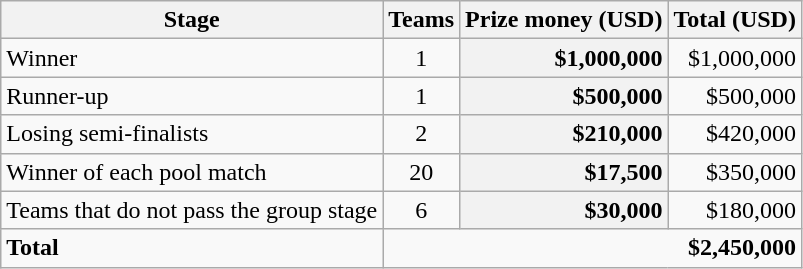<table class="wikitable plainrowheaders">
<tr>
<th scope=col>Stage</th>
<th scope=col>Teams</th>
<th scope=col>Prize money (USD)</th>
<th scope=col>Total (USD)</th>
</tr>
<tr>
<td>Winner</td>
<td align=center>1</td>
<th scope=row style=text-align:right;>$1,000,000</th>
<td align=right>$1,000,000</td>
</tr>
<tr>
<td>Runner-up</td>
<td align=center>1</td>
<th scope=row style=text-align:right;>$500,000</th>
<td align=right>$500,000</td>
</tr>
<tr>
<td>Losing semi-finalists</td>
<td align=center>2</td>
<th scope=row style=text-align:right;>$210,000</th>
<td align=right>$420,000</td>
</tr>
<tr>
<td>Winner of each pool match</td>
<td align=center>20</td>
<th scope=row style=text-align:right;>$17,500</th>
<td align=right>$350,000</td>
</tr>
<tr>
<td>Teams that do not pass the group stage</td>
<td align=center>6</td>
<th scope=row style=text-align:right;>$30,000</th>
<td align=right>$180,000</td>
</tr>
<tr>
<td><strong>Total</strong></td>
<td colspan=3 align=right><strong>$2,450,000</strong></td>
</tr>
</table>
